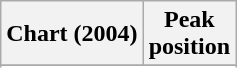<table class="wikitable sortable">
<tr>
<th>Chart (2004)</th>
<th>Peak<br>position</th>
</tr>
<tr>
</tr>
<tr>
</tr>
</table>
